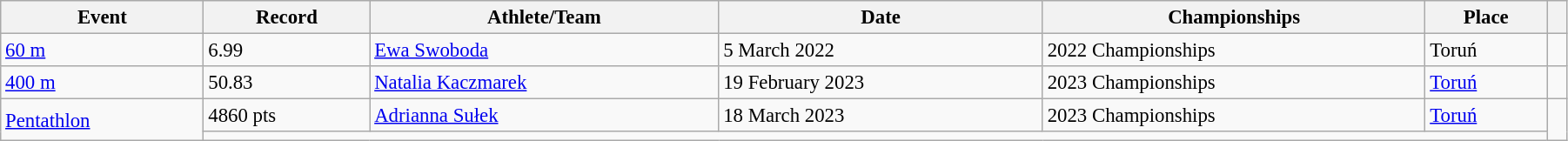<table class="wikitable" style="font-size:95%; width: 95%;">
<tr>
<th>Event</th>
<th>Record</th>
<th>Athlete/Team</th>
<th>Date</th>
<th>Championships</th>
<th>Place</th>
<th></th>
</tr>
<tr>
<td><a href='#'>60 m</a></td>
<td>6.99 </td>
<td><a href='#'>Ewa Swoboda</a></td>
<td>5 March 2022</td>
<td>2022 Championships</td>
<td>Toruń</td>
<td></td>
</tr>
<tr>
<td><a href='#'>400 m</a></td>
<td>50.83 </td>
<td><a href='#'>Natalia Kaczmarek</a></td>
<td>19 February 2023</td>
<td>2023 Championships</td>
<td><a href='#'>Toruń</a></td>
<td></td>
</tr>
<tr>
<td rowspan=2><a href='#'>Pentathlon</a></td>
<td>4860 pts </td>
<td><a href='#'>Adrianna Sułek</a></td>
<td>18 March 2023</td>
<td>2023 Championships</td>
<td><a href='#'>Toruń</a></td>
<td rowspan=2></td>
</tr>
<tr>
<td colspan=5></td>
</tr>
</table>
